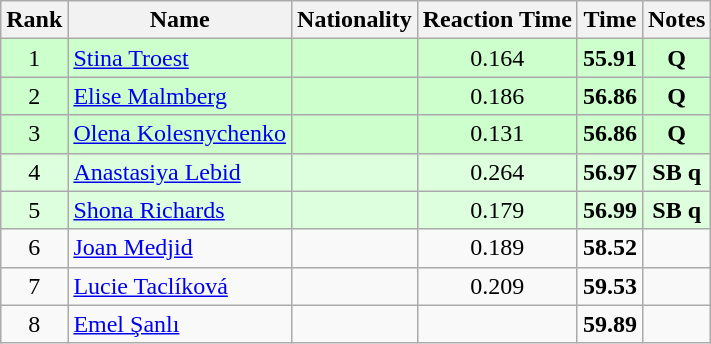<table class="wikitable sortable" style="text-align:center">
<tr>
<th>Rank</th>
<th>Name</th>
<th>Nationality</th>
<th>Reaction Time</th>
<th>Time</th>
<th>Notes</th>
</tr>
<tr bgcolor=ccffcc>
<td>1</td>
<td align=left><a href='#'>Stina Troest</a></td>
<td align=left></td>
<td>0.164</td>
<td><strong>55.91</strong></td>
<td><strong>Q</strong></td>
</tr>
<tr bgcolor=ccffcc>
<td>2</td>
<td align=left><a href='#'>Elise Malmberg</a></td>
<td align=left></td>
<td>0.186</td>
<td><strong>56.86</strong></td>
<td><strong>Q</strong></td>
</tr>
<tr bgcolor=ccffcc>
<td>3</td>
<td align=left><a href='#'>Olena Kolesnychenko</a></td>
<td align=left></td>
<td>0.131</td>
<td><strong>56.86</strong></td>
<td><strong>Q</strong></td>
</tr>
<tr bgcolor=ddffdd>
<td>4</td>
<td align=left><a href='#'>Anastasiya Lebid</a></td>
<td align=left></td>
<td>0.264</td>
<td><strong>56.97</strong></td>
<td><strong>SB q</strong></td>
</tr>
<tr bgcolor=ddffdd>
<td>5</td>
<td align=left><a href='#'>Shona Richards</a></td>
<td align=left></td>
<td>0.179</td>
<td><strong>56.99</strong></td>
<td><strong>SB q</strong></td>
</tr>
<tr>
<td>6</td>
<td align=left><a href='#'>Joan Medjid</a></td>
<td align=left></td>
<td>0.189</td>
<td><strong>58.52</strong></td>
<td></td>
</tr>
<tr>
<td>7</td>
<td align=left><a href='#'>Lucie Taclíková</a></td>
<td align=left></td>
<td>0.209</td>
<td><strong>59.53</strong></td>
<td></td>
</tr>
<tr>
<td>8</td>
<td align=left><a href='#'>Emel Şanlı</a></td>
<td align=left></td>
<td></td>
<td><strong>59.89</strong></td>
<td></td>
</tr>
</table>
